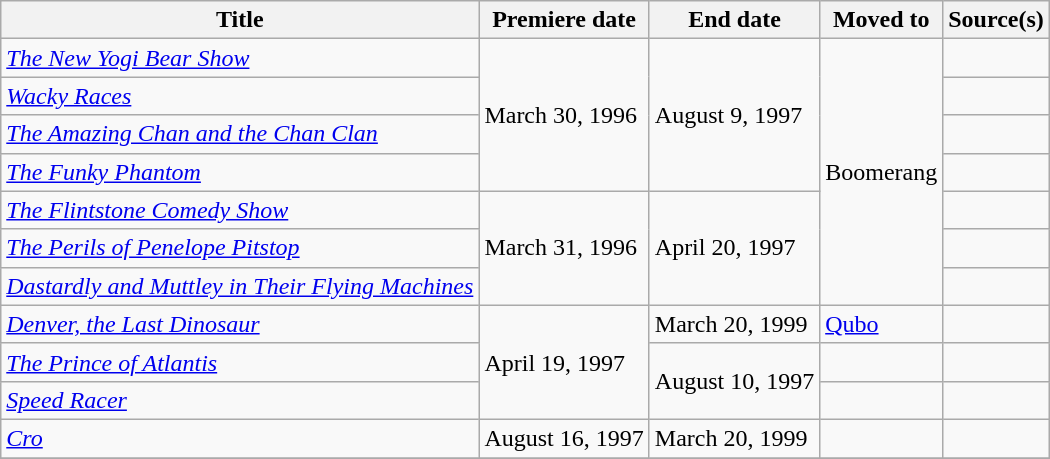<table class="wikitable sortable">
<tr>
<th>Title</th>
<th>Premiere date</th>
<th>End date</th>
<th>Moved to</th>
<th>Source(s)</th>
</tr>
<tr>
<td><em><a href='#'>The New Yogi Bear Show</a></em></td>
<td rowspan=4>March 30, 1996</td>
<td rowspan=4>August 9, 1997</td>
<td rowspan=7>Boomerang</td>
<td></td>
</tr>
<tr>
<td><em><a href='#'>Wacky Races</a></em></td>
<td></td>
</tr>
<tr>
<td><em><a href='#'>The Amazing Chan and the Chan Clan</a></em></td>
<td></td>
</tr>
<tr>
<td><em><a href='#'>The Funky Phantom</a></em></td>
<td></td>
</tr>
<tr>
<td><em><a href='#'>The Flintstone Comedy Show</a></em></td>
<td rowspan=3>March 31, 1996</td>
<td rowspan=3>April 20, 1997</td>
<td></td>
</tr>
<tr>
<td><em><a href='#'>The Perils of Penelope Pitstop</a></em></td>
<td></td>
</tr>
<tr>
<td><em><a href='#'>Dastardly and Muttley in Their Flying Machines</a></em></td>
<td></td>
</tr>
<tr>
<td><em><a href='#'>Denver, the Last Dinosaur</a></em></td>
<td rowspan=3>April 19, 1997</td>
<td>March 20, 1999</td>
<td><a href='#'>Qubo</a></td>
<td></td>
</tr>
<tr>
<td><em><a href='#'>The Prince of Atlantis</a></em></td>
<td rowspan=2>August 10, 1997</td>
<td></td>
<td></td>
</tr>
<tr>
<td><em><a href='#'>Speed Racer</a></em></td>
<td></td>
<td></td>
</tr>
<tr>
<td><em><a href='#'>Cro</a></em></td>
<td>August 16, 1997</td>
<td>March 20, 1999</td>
<td></td>
<td></td>
</tr>
<tr>
</tr>
</table>
